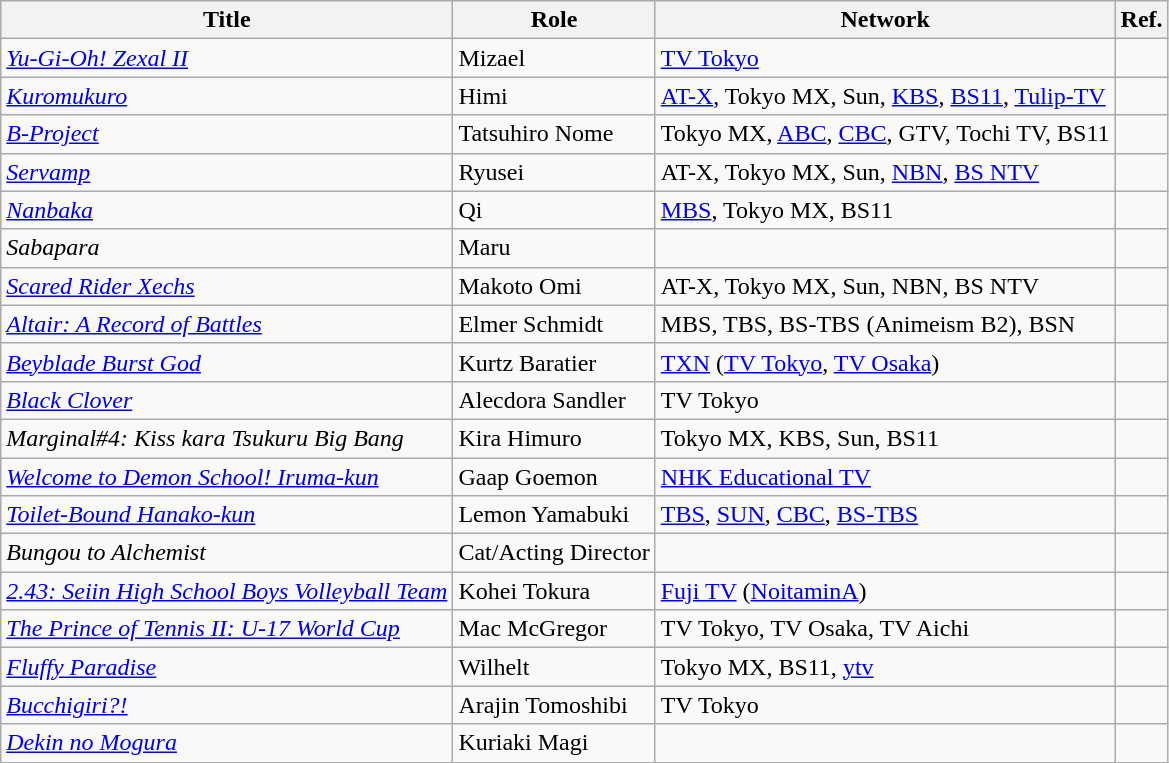<table class="wikitable">
<tr>
<th>Title</th>
<th>Role</th>
<th>Network</th>
<th>Ref.</th>
</tr>
<tr>
<td><em><a href='#'>Yu-Gi-Oh! Zexal II</a></em></td>
<td>Mizael</td>
<td><a href='#'>TV Tokyo</a></td>
<td></td>
</tr>
<tr>
<td><em><a href='#'>Kuromukuro</a></em></td>
<td>Himi</td>
<td><a href='#'>AT-X</a>, Tokyo MX, Sun, <a href='#'>KBS</a>, <a href='#'>BS11</a>, <a href='#'>Tulip-TV</a></td>
<td></td>
</tr>
<tr>
<td><em><a href='#'>B-Project</a></em></td>
<td>Tatsuhiro Nome</td>
<td>Tokyo MX, <a href='#'>ABC</a>, <a href='#'>CBC</a>, GTV, Tochi TV, BS11</td>
<td></td>
</tr>
<tr>
<td><em><a href='#'>Servamp</a></em></td>
<td>Ryusei</td>
<td>AT-X, Tokyo MX, Sun, <a href='#'>NBN</a>, <a href='#'>BS NTV</a></td>
<td></td>
</tr>
<tr>
<td><em><a href='#'>Nanbaka</a></em></td>
<td>Qi</td>
<td><a href='#'>MBS</a>, Tokyo MX, BS11</td>
<td></td>
</tr>
<tr>
<td><em>Sabapara</em></td>
<td>Maru</td>
<td></td>
<td></td>
</tr>
<tr>
<td><em><a href='#'>Scared Rider Xechs</a></em></td>
<td>Makoto Omi</td>
<td>AT-X, Tokyo MX, Sun, NBN, BS NTV</td>
<td></td>
</tr>
<tr>
<td><em><a href='#'>Altair: A Record of Battles</a></em></td>
<td>Elmer Schmidt</td>
<td>MBS, TBS, BS-TBS (Animeism B2), BSN</td>
<td></td>
</tr>
<tr>
<td><em><a href='#'>Beyblade Burst God</a></em></td>
<td>Kurtz Baratier</td>
<td><a href='#'>TXN</a> (<a href='#'>TV Tokyo</a>, <a href='#'>TV Osaka</a>)</td>
<td></td>
</tr>
<tr>
<td><em><a href='#'>Black Clover</a></em></td>
<td>Alecdora Sandler</td>
<td>TV Tokyo</td>
<td></td>
</tr>
<tr>
<td><em>Marginal#4: Kiss kara Tsukuru Big Bang</em></td>
<td>Kira Himuro</td>
<td>Tokyo MX, KBS, Sun, BS11</td>
<td></td>
</tr>
<tr>
<td><em><a href='#'>Welcome to Demon School! Iruma-kun</a></em></td>
<td>Gaap Goemon</td>
<td><a href='#'>NHK Educational TV</a></td>
<td></td>
</tr>
<tr>
<td><em><a href='#'>Toilet-Bound Hanako-kun</a></em></td>
<td>Lemon Yamabuki</td>
<td><a href='#'>TBS</a>, <a href='#'>SUN</a>, <a href='#'>CBC</a>, <a href='#'>BS-TBS</a></td>
<td></td>
</tr>
<tr>
<td><em>Bungou to Alchemist</em></td>
<td>Cat/Acting Director</td>
<td></td>
<td></td>
</tr>
<tr>
<td><em><a href='#'>2.43: Seiin High School Boys Volleyball Team</a></em></td>
<td>Kohei Tokura</td>
<td><a href='#'>Fuji TV</a> (<a href='#'>NoitaminA</a>)</td>
<td></td>
</tr>
<tr>
<td><em><a href='#'>The Prince of Tennis II: U-17 World Cup</a></em></td>
<td>Mac McGregor</td>
<td>TV Tokyo, TV Osaka, TV Aichi</td>
<td></td>
</tr>
<tr>
<td><em><a href='#'>Fluffy Paradise</a></em></td>
<td>Wilhelt</td>
<td>Tokyo MX, BS11, <a href='#'>ytv</a></td>
<td></td>
</tr>
<tr>
<td><em><a href='#'>Bucchigiri?!</a></em></td>
<td>Arajin Tomoshibi</td>
<td>TV Tokyo</td>
<td></td>
</tr>
<tr>
<td><em><a href='#'>Dekin no Mogura</a></em></td>
<td>Kuriaki Magi</td>
<td></td>
<td></td>
</tr>
<tr>
</tr>
</table>
